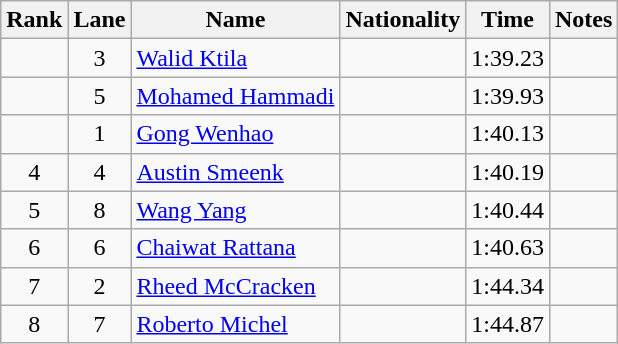<table class="wikitable sortable" style="text-align:center">
<tr>
<th>Rank</th>
<th>Lane</th>
<th>Name</th>
<th>Nationality</th>
<th>Time</th>
<th>Notes</th>
</tr>
<tr>
<td></td>
<td>3</td>
<td align=left><a href='#'>Walid Ktila</a></td>
<td align=left></td>
<td>1:39.23</td>
<td></td>
</tr>
<tr>
<td></td>
<td>5</td>
<td align=left><a href='#'>Mohamed Hammadi</a></td>
<td align=left></td>
<td>1:39.93</td>
<td></td>
</tr>
<tr>
<td></td>
<td>1</td>
<td align=left><a href='#'>Gong Wenhao</a></td>
<td align=left></td>
<td>1:40.13</td>
<td></td>
</tr>
<tr>
<td>4</td>
<td>4</td>
<td align=left><a href='#'>Austin Smeenk</a></td>
<td align=left></td>
<td>1:40.19</td>
<td></td>
</tr>
<tr>
<td>5</td>
<td>8</td>
<td align=left><a href='#'>Wang Yang</a></td>
<td align=left></td>
<td>1:40.44</td>
<td></td>
</tr>
<tr>
<td>6</td>
<td>6</td>
<td align=left><a href='#'>Chaiwat Rattana</a></td>
<td align=left></td>
<td>1:40.63</td>
<td></td>
</tr>
<tr>
<td>7</td>
<td>2</td>
<td align=left><a href='#'>Rheed McCracken</a></td>
<td align=left></td>
<td>1:44.34</td>
<td></td>
</tr>
<tr>
<td>8</td>
<td>7</td>
<td align=left><a href='#'>Roberto Michel</a></td>
<td align=left></td>
<td>1:44.87</td>
<td></td>
</tr>
</table>
